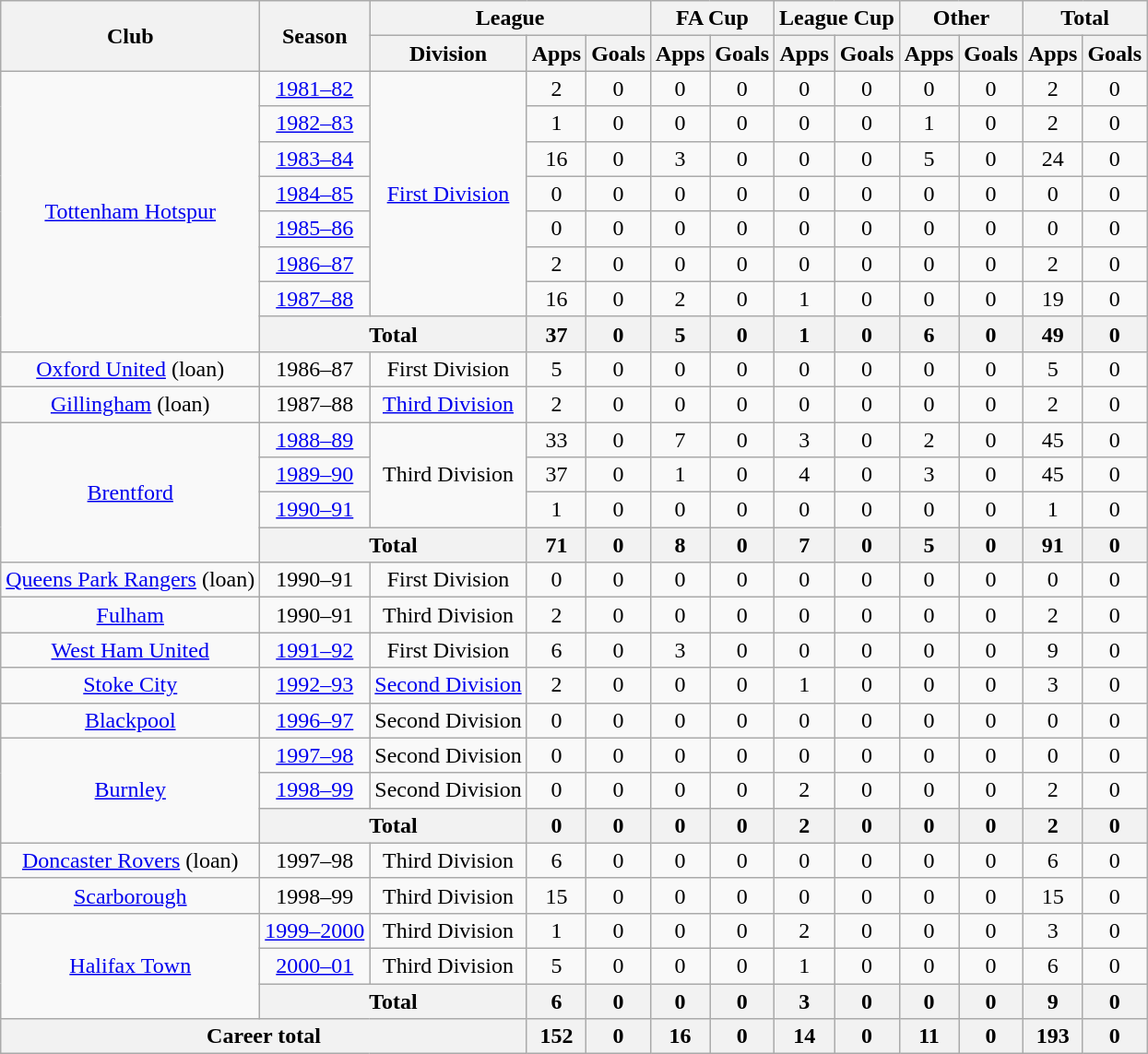<table class="wikitable" style="text-align:center">
<tr>
<th rowspan="2">Club</th>
<th rowspan="2">Season</th>
<th colspan="3">League</th>
<th colspan="2">FA Cup</th>
<th colspan="2">League Cup</th>
<th colspan="2">Other</th>
<th colspan="2">Total</th>
</tr>
<tr>
<th>Division</th>
<th>Apps</th>
<th>Goals</th>
<th>Apps</th>
<th>Goals</th>
<th>Apps</th>
<th>Goals</th>
<th>Apps</th>
<th>Goals</th>
<th>Apps</th>
<th>Goals</th>
</tr>
<tr>
<td rowspan="8"><a href='#'>Tottenham Hotspur</a></td>
<td><a href='#'>1981–82</a></td>
<td rowspan="7"><a href='#'>First Division</a></td>
<td>2</td>
<td>0</td>
<td>0</td>
<td>0</td>
<td>0</td>
<td>0</td>
<td>0</td>
<td>0</td>
<td>2</td>
<td>0</td>
</tr>
<tr>
<td><a href='#'>1982–83</a></td>
<td>1</td>
<td>0</td>
<td>0</td>
<td>0</td>
<td>0</td>
<td>0</td>
<td>1</td>
<td>0</td>
<td>2</td>
<td>0</td>
</tr>
<tr>
<td><a href='#'>1983–84</a></td>
<td>16</td>
<td>0</td>
<td>3</td>
<td>0</td>
<td>0</td>
<td>0</td>
<td>5</td>
<td>0</td>
<td>24</td>
<td>0</td>
</tr>
<tr>
<td><a href='#'>1984–85</a></td>
<td>0</td>
<td>0</td>
<td>0</td>
<td>0</td>
<td>0</td>
<td>0</td>
<td>0</td>
<td>0</td>
<td>0</td>
<td>0</td>
</tr>
<tr>
<td><a href='#'>1985–86</a></td>
<td>0</td>
<td>0</td>
<td>0</td>
<td>0</td>
<td>0</td>
<td>0</td>
<td>0</td>
<td>0</td>
<td>0</td>
<td>0</td>
</tr>
<tr>
<td><a href='#'>1986–87</a></td>
<td>2</td>
<td>0</td>
<td>0</td>
<td>0</td>
<td>0</td>
<td>0</td>
<td>0</td>
<td>0</td>
<td>2</td>
<td>0</td>
</tr>
<tr>
<td><a href='#'>1987–88</a></td>
<td>16</td>
<td>0</td>
<td>2</td>
<td>0</td>
<td>1</td>
<td>0</td>
<td>0</td>
<td>0</td>
<td>19</td>
<td>0</td>
</tr>
<tr>
<th colspan="2">Total</th>
<th>37</th>
<th>0</th>
<th>5</th>
<th>0</th>
<th>1</th>
<th>0</th>
<th>6</th>
<th>0</th>
<th>49</th>
<th>0</th>
</tr>
<tr>
<td><a href='#'>Oxford United</a> (loan)</td>
<td>1986–87</td>
<td>First Division</td>
<td>5</td>
<td>0</td>
<td>0</td>
<td>0</td>
<td>0</td>
<td>0</td>
<td>0</td>
<td>0</td>
<td>5</td>
<td>0</td>
</tr>
<tr>
<td><a href='#'>Gillingham</a> (loan)</td>
<td>1987–88</td>
<td><a href='#'>Third Division</a></td>
<td>2</td>
<td>0</td>
<td>0</td>
<td>0</td>
<td>0</td>
<td>0</td>
<td>0</td>
<td>0</td>
<td>2</td>
<td>0</td>
</tr>
<tr>
<td rowspan="4"><a href='#'>Brentford</a></td>
<td><a href='#'>1988–89</a></td>
<td rowspan="3">Third Division</td>
<td>33</td>
<td>0</td>
<td>7</td>
<td>0</td>
<td>3</td>
<td>0</td>
<td>2</td>
<td>0</td>
<td>45</td>
<td>0</td>
</tr>
<tr>
<td><a href='#'>1989–90</a></td>
<td>37</td>
<td>0</td>
<td>1</td>
<td>0</td>
<td>4</td>
<td>0</td>
<td>3</td>
<td>0</td>
<td>45</td>
<td>0</td>
</tr>
<tr>
<td><a href='#'>1990–91</a></td>
<td>1</td>
<td>0</td>
<td>0</td>
<td>0</td>
<td>0</td>
<td>0</td>
<td>0</td>
<td>0</td>
<td>1</td>
<td>0</td>
</tr>
<tr>
<th colspan="2">Total</th>
<th>71</th>
<th>0</th>
<th>8</th>
<th>0</th>
<th>7</th>
<th>0</th>
<th>5</th>
<th>0</th>
<th>91</th>
<th>0</th>
</tr>
<tr>
<td><a href='#'>Queens Park Rangers</a> (loan)</td>
<td>1990–91</td>
<td>First Division</td>
<td>0</td>
<td>0</td>
<td>0</td>
<td>0</td>
<td>0</td>
<td>0</td>
<td>0</td>
<td>0</td>
<td>0</td>
<td>0</td>
</tr>
<tr>
<td><a href='#'>Fulham</a></td>
<td>1990–91</td>
<td>Third Division</td>
<td>2</td>
<td>0</td>
<td>0</td>
<td>0</td>
<td>0</td>
<td>0</td>
<td>0</td>
<td>0</td>
<td>2</td>
<td>0</td>
</tr>
<tr>
<td><a href='#'>West Ham United</a></td>
<td><a href='#'>1991–92</a></td>
<td>First Division</td>
<td>6</td>
<td>0</td>
<td>3</td>
<td>0</td>
<td>0</td>
<td>0</td>
<td>0</td>
<td>0</td>
<td>9</td>
<td>0</td>
</tr>
<tr>
<td><a href='#'>Stoke City</a></td>
<td><a href='#'>1992–93</a></td>
<td><a href='#'>Second Division</a></td>
<td>2</td>
<td>0</td>
<td>0</td>
<td>0</td>
<td>1</td>
<td>0</td>
<td>0</td>
<td>0</td>
<td>3</td>
<td>0</td>
</tr>
<tr>
<td><a href='#'>Blackpool</a></td>
<td><a href='#'>1996–97</a></td>
<td>Second Division</td>
<td>0</td>
<td>0</td>
<td>0</td>
<td>0</td>
<td>0</td>
<td>0</td>
<td>0</td>
<td>0</td>
<td>0</td>
<td>0</td>
</tr>
<tr>
<td rowspan="3"><a href='#'>Burnley</a></td>
<td><a href='#'>1997–98</a></td>
<td>Second Division</td>
<td>0</td>
<td>0</td>
<td>0</td>
<td>0</td>
<td>0</td>
<td>0</td>
<td>0</td>
<td>0</td>
<td>0</td>
<td>0</td>
</tr>
<tr>
<td><a href='#'>1998–99</a></td>
<td>Second Division</td>
<td>0</td>
<td>0</td>
<td>0</td>
<td>0</td>
<td>2</td>
<td>0</td>
<td>0</td>
<td>0</td>
<td>2</td>
<td>0</td>
</tr>
<tr>
<th colspan="2">Total</th>
<th>0</th>
<th>0</th>
<th>0</th>
<th>0</th>
<th>2</th>
<th>0</th>
<th>0</th>
<th>0</th>
<th>2</th>
<th>0</th>
</tr>
<tr>
<td><a href='#'>Doncaster Rovers</a> (loan)</td>
<td>1997–98</td>
<td>Third Division</td>
<td>6</td>
<td>0</td>
<td>0</td>
<td>0</td>
<td>0</td>
<td>0</td>
<td>0</td>
<td>0</td>
<td>6</td>
<td>0</td>
</tr>
<tr>
<td><a href='#'>Scarborough</a></td>
<td>1998–99</td>
<td>Third Division</td>
<td>15</td>
<td>0</td>
<td>0</td>
<td>0</td>
<td>0</td>
<td>0</td>
<td>0</td>
<td>0</td>
<td>15</td>
<td>0</td>
</tr>
<tr>
<td rowspan="3"><a href='#'>Halifax Town</a></td>
<td><a href='#'>1999–2000</a></td>
<td>Third Division</td>
<td>1</td>
<td>0</td>
<td>0</td>
<td>0</td>
<td>2</td>
<td>0</td>
<td>0</td>
<td>0</td>
<td>3</td>
<td>0</td>
</tr>
<tr>
<td><a href='#'>2000–01</a></td>
<td>Third Division</td>
<td>5</td>
<td>0</td>
<td>0</td>
<td>0</td>
<td>1</td>
<td>0</td>
<td>0</td>
<td>0</td>
<td>6</td>
<td>0</td>
</tr>
<tr>
<th colspan="2">Total</th>
<th>6</th>
<th>0</th>
<th>0</th>
<th>0</th>
<th>3</th>
<th>0</th>
<th>0</th>
<th>0</th>
<th>9</th>
<th>0</th>
</tr>
<tr>
<th colspan="3">Career total</th>
<th>152</th>
<th>0</th>
<th>16</th>
<th>0</th>
<th>14</th>
<th>0</th>
<th>11</th>
<th>0</th>
<th>193</th>
<th>0</th>
</tr>
</table>
